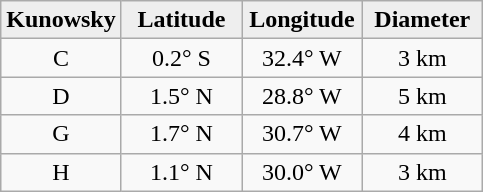<table class="wikitable">
<tr>
<th width="25%" style="background:#eeeeee;">Kunowsky</th>
<th width="25%" style="background:#eeeeee;">Latitude</th>
<th width="25%" style="background:#eeeeee;">Longitude</th>
<th width="25%" style="background:#eeeeee;">Diameter</th>
</tr>
<tr>
<td align="center">C</td>
<td align="center">0.2° S</td>
<td align="center">32.4° W</td>
<td align="center">3 km</td>
</tr>
<tr>
<td align="center">D</td>
<td align="center">1.5° N</td>
<td align="center">28.8° W</td>
<td align="center">5 km</td>
</tr>
<tr>
<td align="center">G</td>
<td align="center">1.7° N</td>
<td align="center">30.7° W</td>
<td align="center">4 km</td>
</tr>
<tr>
<td align="center">H</td>
<td align="center">1.1° N</td>
<td align="center">30.0° W</td>
<td align="center">3 km</td>
</tr>
</table>
